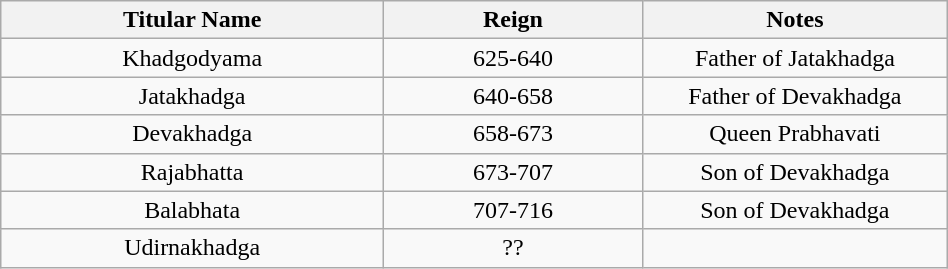<table class="wikitable" style="width:50%; text-align:center;">
<tr>
<th style="width:12%;">Titular Name</th>
<th style="width:9%;">Reign</th>
<th style="width:9%;">Notes</th>
</tr>
<tr>
<td>Khadgodyama</td>
<td>625-640</td>
<td>Father of Jatakhadga</td>
</tr>
<tr>
<td>Jatakhadga</td>
<td>640-658</td>
<td>Father of Devakhadga</td>
</tr>
<tr>
<td>Devakhadga</td>
<td>658-673</td>
<td>Queen Prabhavati</td>
</tr>
<tr>
<td>Rajabhatta</td>
<td>673-707</td>
<td>Son of Devakhadga</td>
</tr>
<tr>
<td>Balabhata</td>
<td>707-716</td>
<td>Son of Devakhadga</td>
</tr>
<tr>
<td>Udirnakhadga</td>
<td>??</td>
<td></td>
</tr>
</table>
